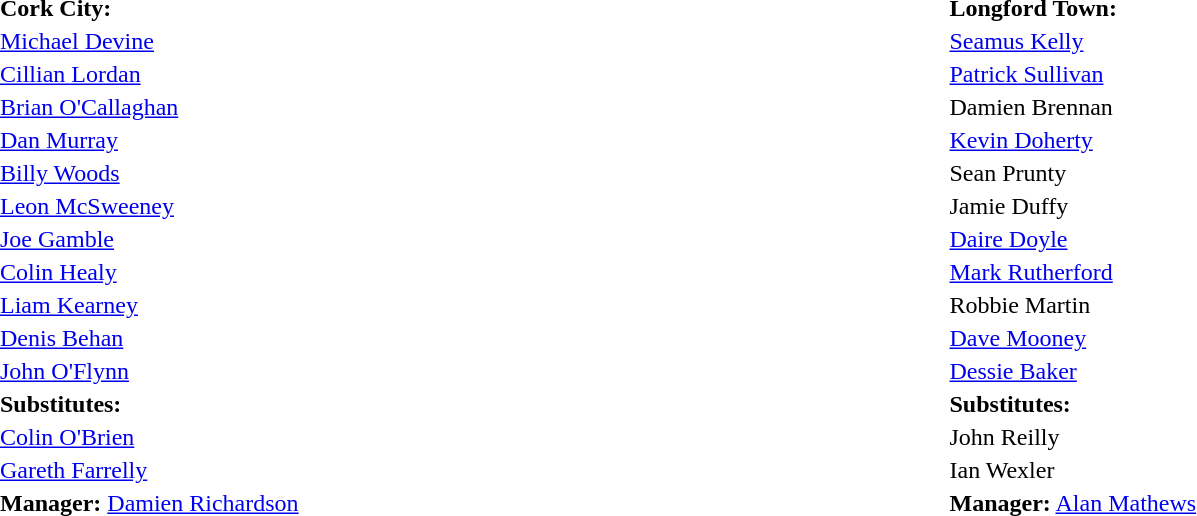<table width="100%">
<tr>
<td valign="top" width="50%"><br><table>
<tr>
<td><strong>Cork City:</strong></td>
</tr>
<tr>
<td> <a href='#'>Michael Devine</a></td>
</tr>
<tr>
<td> <a href='#'>Cillian Lordan</a></td>
<td></td>
</tr>
<tr>
<td> <a href='#'>Brian O'Callaghan</a></td>
</tr>
<tr>
<td> <a href='#'>Dan Murray</a></td>
</tr>
<tr>
<td> <a href='#'>Billy Woods</a></td>
<td></td>
<td></td>
</tr>
<tr>
<td> <a href='#'>Leon McSweeney</a></td>
</tr>
<tr>
<td> <a href='#'>Joe Gamble</a></td>
</tr>
<tr>
<td> <a href='#'>Colin Healy</a></td>
<td></td>
<td></td>
</tr>
<tr>
<td> <a href='#'>Liam Kearney</a></td>
<td></td>
<td></td>
</tr>
<tr>
<td> <a href='#'>Denis Behan</a></td>
<td></td>
<td></td>
</tr>
<tr>
<td> <a href='#'>John O'Flynn</a></td>
</tr>
<tr>
<td><strong>Substitutes:</strong></td>
</tr>
<tr>
<td> <a href='#'>Colin O'Brien</a></td>
<td></td>
<td></td>
</tr>
<tr>
<td> <a href='#'>Gareth Farrelly</a></td>
<td></td>
<td></td>
</tr>
<tr>
<td><strong>Manager:</strong> <a href='#'>Damien Richardson</a></td>
</tr>
</table>
</td>
<td valign="top"></td>
<td valign="top" width="50%"><br><table>
<tr>
<td><strong>Longford Town:</strong></td>
</tr>
<tr>
<td> <a href='#'>Seamus Kelly</a></td>
</tr>
<tr>
<td> <a href='#'>Patrick Sullivan</a></td>
<td></td>
</tr>
<tr>
<td> Damien Brennan</td>
<td></td>
<td></td>
</tr>
<tr>
<td> <a href='#'>Kevin Doherty</a></td>
</tr>
<tr>
<td> Sean Prunty</td>
<td></td>
</tr>
<tr>
<td> Jamie Duffy</td>
<td></td>
<td></td>
</tr>
<tr>
<td> <a href='#'>Daire Doyle</a></td>
</tr>
<tr>
<td> <a href='#'>Mark Rutherford</a></td>
<td></td>
</tr>
<tr>
<td> Robbie Martin</td>
</tr>
<tr>
<td> <a href='#'>Dave Mooney</a></td>
</tr>
<tr>
<td> <a href='#'>Dessie Baker</a></td>
<td></td>
<td></td>
</tr>
<tr>
<td><strong>Substitutes:</strong></td>
</tr>
<tr>
<td>  John Reilly</td>
<td></td>
<td></td>
</tr>
<tr>
<td> Ian Wexler</td>
<td></td>
<td></td>
</tr>
<tr>
<td><strong>Manager:</strong> <a href='#'>Alan Mathews</a></td>
</tr>
<tr>
</tr>
</table>
</td>
</tr>
</table>
